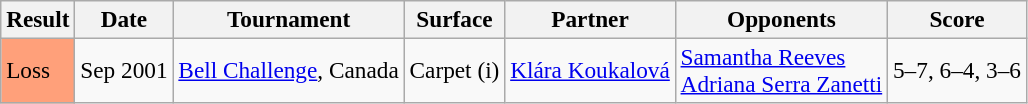<table class="sortable wikitable" style=font-size:97%>
<tr>
<th>Result</th>
<th>Date</th>
<th>Tournament</th>
<th>Surface</th>
<th>Partner</th>
<th>Opponents</th>
<th>Score</th>
</tr>
<tr>
<td style="background:#ffa07a;">Loss</td>
<td>Sep 2001</td>
<td><a href='#'>Bell Challenge</a>, Canada</td>
<td>Carpet (i)</td>
<td> <a href='#'>Klára Koukalová</a></td>
<td> <a href='#'>Samantha Reeves</a> <br>  <a href='#'>Adriana Serra Zanetti</a></td>
<td>5–7, 6–4, 3–6</td>
</tr>
</table>
